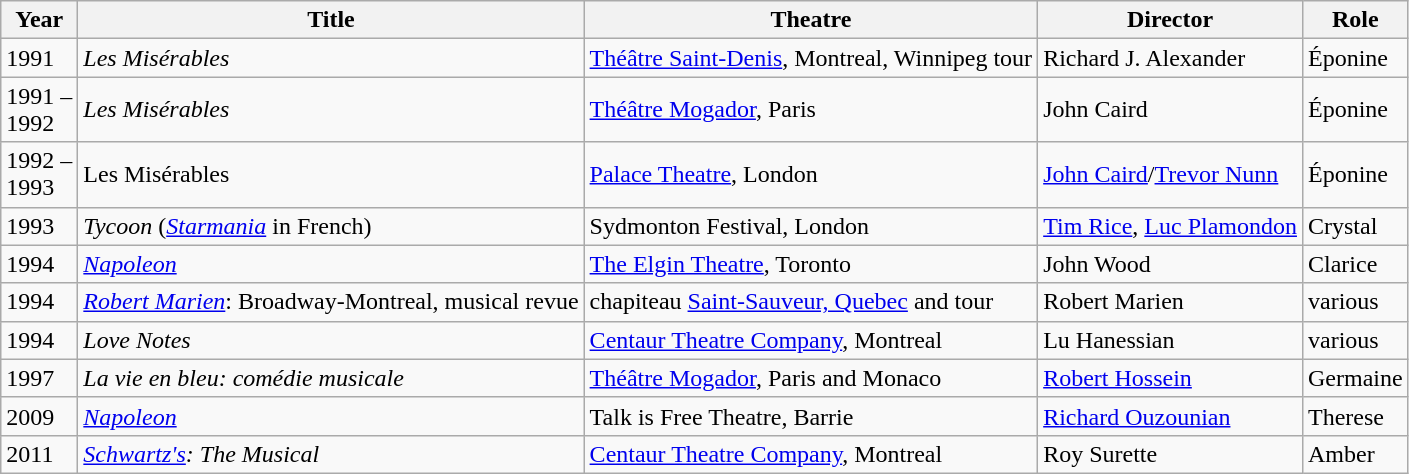<table class="wikitable sortable">
<tr>
<th>Year</th>
<th>Title</th>
<th>Theatre</th>
<th>Director</th>
<th>Role</th>
</tr>
<tr>
<td>1991</td>
<td><em>Les Misérables</em></td>
<td><a href='#'>Théâtre Saint-Denis</a>, Montreal, Winnipeg tour</td>
<td>Richard J. Alexander</td>
<td>Éponine</td>
</tr>
<tr>
<td>1991 –<br>1992</td>
<td><em>Les Misérables</em></td>
<td><a href='#'>Théâtre Mogador</a>, Paris</td>
<td>John Caird</td>
<td>Éponine</td>
</tr>
<tr>
<td>1992 –<br>1993</td>
<td>Les Misérables</td>
<td><a href='#'>Palace Theatre</a>, London</td>
<td><a href='#'>John Caird</a>/<a href='#'>Trevor Nunn</a></td>
<td>Éponine</td>
</tr>
<tr>
<td>1993</td>
<td><em>Tycoon</em> (<em><a href='#'>Starmania</a></em> in French)</td>
<td>Sydmonton Festival, London</td>
<td><a href='#'>Tim Rice</a>, <a href='#'>Luc Plamondon</a></td>
<td>Crystal</td>
</tr>
<tr>
<td>1994</td>
<td><em><a href='#'>Napoleon</a></em></td>
<td><a href='#'>The Elgin Theatre</a>, Toronto</td>
<td>John Wood</td>
<td>Clarice</td>
</tr>
<tr>
<td>1994</td>
<td><em><a href='#'>Robert Marien</a></em>: Broadway-Montreal, musical revue</td>
<td>chapiteau <a href='#'>Saint-Sauveur, Quebec</a> and tour</td>
<td>Robert Marien</td>
<td>various</td>
</tr>
<tr>
<td>1994</td>
<td><em>Love Notes</em></td>
<td><a href='#'>Centaur Theatre Company</a>, Montreal</td>
<td>Lu Hanessian</td>
<td>various</td>
</tr>
<tr>
<td>1997</td>
<td><em>La vie en bleu: comédie musicale</em></td>
<td><a href='#'>Théâtre Mogador</a>, Paris and Monaco</td>
<td><a href='#'>Robert Hossein</a></td>
<td>Germaine</td>
</tr>
<tr>
<td>2009</td>
<td><em><a href='#'>Napoleon</a></em></td>
<td>Talk is Free Theatre, Barrie</td>
<td><a href='#'>Richard Ouzounian</a></td>
<td>Therese</td>
</tr>
<tr>
<td>2011</td>
<td><em><a href='#'>Schwartz's</a>: The Musical</em></td>
<td Centaur Theatre><a href='#'>Centaur Theatre Company</a>, Montreal</td>
<td>Roy Surette</td>
<td>Amber</td>
</tr>
</table>
